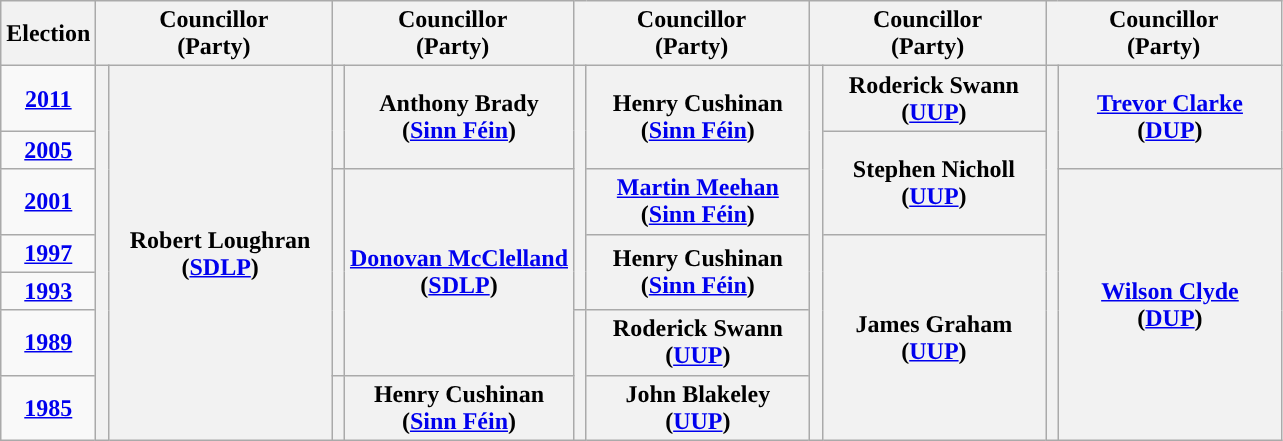<table class="wikitable" style="text-align:center">
<tr>
<th scope="col" width="50">Election</th>
<th scope="col" width="150" colspan = "2">Councillor<br> (Party)</th>
<th scope="col" width="150" colspan = "2">Councillor<br> (Party)</th>
<th scope="col" width="150" colspan = "2">Councillor<br> (Party)</th>
<th scope="col" width="150" colspan = "2">Councillor<br> (Party)</th>
<th scope="col" width="150" colspan = "2">Councillor<br> (Party)</th>
</tr>
<tr>
<td><strong><a href='#'>2011</a></strong></td>
<th rowspan="7" width="1" style="background-color: "></th>
<th rowspan = "7">Robert Loughran <br> (<a href='#'>SDLP</a>)</th>
<th rowspan="2" width="1" style="background-color: "></th>
<th rowspan = "2">Anthony Brady <br> (<a href='#'>Sinn Féin</a>)</th>
<th rowspan="5" width="1" style="background-color: "></th>
<th rowspan = "2">Henry Cushinan <br> (<a href='#'>Sinn Féin</a>)</th>
<th rowspan="7" width="1" style="background-color: "></th>
<th rowspan = "1">Roderick Swann <br> (<a href='#'>UUP</a>)</th>
<th rowspan="7" width="1" style="background-color: "></th>
<th rowspan = "2"><a href='#'>Trevor Clarke</a> <br> (<a href='#'>DUP</a>)</th>
</tr>
<tr>
<td><strong><a href='#'>2005</a></strong></td>
<th rowspan = "2">Stephen Nicholl <br> (<a href='#'>UUP</a>)</th>
</tr>
<tr>
<td><strong><a href='#'>2001</a></strong></td>
<th rowspan="4" width="1" style="background-color: "></th>
<th rowspan = "4"><a href='#'>Donovan McClelland</a> <br> (<a href='#'>SDLP</a>)</th>
<th rowspan = "1"><a href='#'>Martin Meehan</a> <br> (<a href='#'>Sinn Féin</a>)</th>
<th rowspan = "5"><a href='#'>Wilson Clyde</a> <br> (<a href='#'>DUP</a>)</th>
</tr>
<tr>
<td><strong><a href='#'>1997</a></strong></td>
<th rowspan = "2">Henry Cushinan <br> (<a href='#'>Sinn Féin</a>)</th>
<th rowspan = "4">James Graham <br> (<a href='#'>UUP</a>)</th>
</tr>
<tr>
<td><strong><a href='#'>1993</a></strong></td>
</tr>
<tr>
<td><strong><a href='#'>1989</a></strong></td>
<th rowspan="2" width="1" style="background-color: "></th>
<th rowspan = "1">Roderick Swann <br> (<a href='#'>UUP</a>)</th>
</tr>
<tr>
<td><strong><a href='#'>1985</a></strong></td>
<th rowspan="1" width="1" style="background-color: "></th>
<th rowspan = "1">Henry Cushinan <br> (<a href='#'>Sinn Féin</a>)</th>
<th rowspan = "1">John Blakeley <br> (<a href='#'>UUP</a>)</th>
</tr>
</table>
